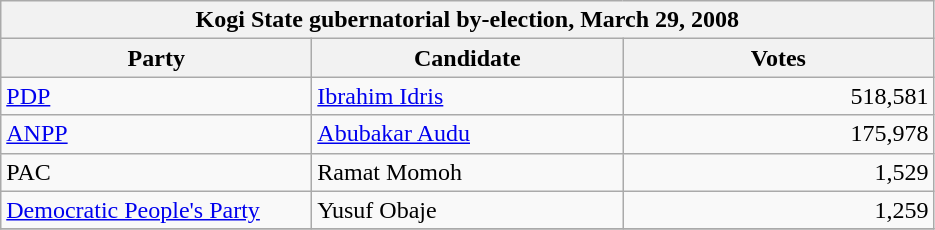<table class="wikitable">
<tr>
<th colspan="8">Kogi State gubernatorial by-election, March 29, 2008</th>
</tr>
<tr>
<th style="width: 200px">Party</th>
<th style="width: 200px">Candidate</th>
<th style="width: 200px">Votes</th>
</tr>
<tr>
<td style="width: 200px"><a href='#'>PDP</a></td>
<td><a href='#'>Ibrahim Idris</a></td>
<td align=right>518,581</td>
</tr>
<tr>
<td style="width: 200px"><a href='#'>ANPP</a></td>
<td><a href='#'>Abubakar Audu</a></td>
<td align=right>175,978</td>
</tr>
<tr>
<td style="width: 200px">PAC</td>
<td>Ramat Momoh</td>
<td align=right>1,529</td>
</tr>
<tr>
<td style="width: 200px"><a href='#'>Democratic People's Party</a></td>
<td>Yusuf Obaje</td>
<td align=right>1,259</td>
</tr>
<tr>
</tr>
</table>
